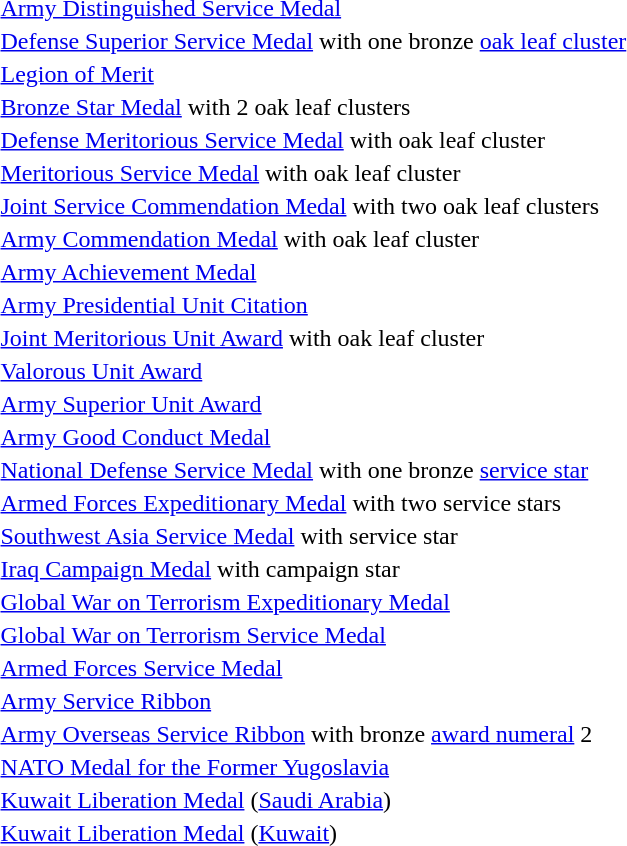<table>
<tr>
<td> <a href='#'>Army Distinguished Service Medal</a></td>
</tr>
<tr>
<td> <a href='#'>Defense Superior Service Medal</a> with one bronze <a href='#'>oak leaf cluster</a></td>
</tr>
<tr>
<td> <a href='#'>Legion of Merit</a></td>
</tr>
<tr>
<td> <a href='#'>Bronze Star Medal</a> with 2 oak leaf clusters</td>
</tr>
<tr>
<td> <a href='#'>Defense Meritorious Service Medal</a> with oak leaf cluster</td>
</tr>
<tr>
<td> <a href='#'>Meritorious Service Medal</a> with oak leaf cluster</td>
</tr>
<tr>
<td> <a href='#'>Joint Service Commendation Medal</a> with two oak leaf clusters</td>
</tr>
<tr>
<td> <a href='#'>Army Commendation Medal</a> with oak leaf cluster</td>
</tr>
<tr>
<td> <a href='#'>Army Achievement Medal</a></td>
</tr>
<tr>
<td> <a href='#'>Army Presidential Unit Citation</a></td>
</tr>
<tr>
<td> <a href='#'>Joint Meritorious Unit Award</a> with oak leaf cluster</td>
</tr>
<tr>
<td> <a href='#'>Valorous Unit Award</a></td>
</tr>
<tr>
<td> <a href='#'>Army Superior Unit Award</a></td>
</tr>
<tr>
<td> <a href='#'>Army Good Conduct Medal</a></td>
</tr>
<tr>
<td> <a href='#'>National Defense Service Medal</a> with one bronze <a href='#'>service star</a></td>
</tr>
<tr>
<td><span></span><span></span> <a href='#'>Armed Forces Expeditionary Medal</a> with two service stars</td>
</tr>
<tr>
<td> <a href='#'>Southwest Asia Service Medal</a> with service star</td>
</tr>
<tr>
<td> <a href='#'>Iraq Campaign Medal</a> with campaign star</td>
</tr>
<tr>
<td> <a href='#'>Global War on Terrorism Expeditionary Medal</a></td>
</tr>
<tr>
<td> <a href='#'>Global War on Terrorism Service Medal</a></td>
</tr>
<tr>
<td> <a href='#'>Armed Forces Service Medal</a></td>
</tr>
<tr>
<td> <a href='#'>Army Service Ribbon</a></td>
</tr>
<tr>
<td><span></span> <a href='#'>Army Overseas Service Ribbon</a> with bronze <a href='#'>award numeral</a> 2</td>
</tr>
<tr>
<td> <a href='#'>NATO Medal for the Former Yugoslavia</a></td>
</tr>
<tr>
<td> <a href='#'>Kuwait Liberation Medal</a> (<a href='#'>Saudi Arabia</a>)</td>
</tr>
<tr>
<td> <a href='#'>Kuwait Liberation Medal</a> (<a href='#'>Kuwait</a>)</td>
</tr>
</table>
